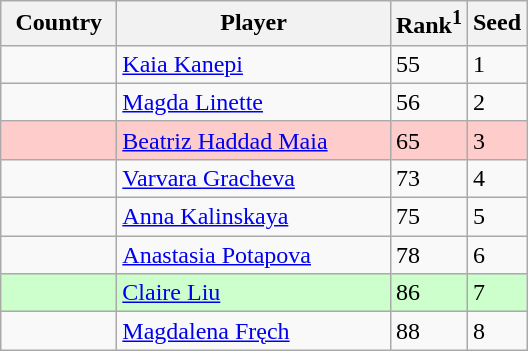<table class="sortable wikitable">
<tr>
<th width="70">Country</th>
<th width="175">Player</th>
<th>Rank<sup>1</sup></th>
<th>Seed</th>
</tr>
<tr>
<td></td>
<td><a href='#'>Kaia Kanepi</a></td>
<td>55</td>
<td>1</td>
</tr>
<tr>
<td></td>
<td><a href='#'>Magda Linette</a></td>
<td>56</td>
<td>2</td>
</tr>
<tr style="background:#fcc;">
<td></td>
<td><a href='#'>Beatriz Haddad Maia</a></td>
<td>65</td>
<td>3</td>
</tr>
<tr>
<td></td>
<td><a href='#'>Varvara Gracheva</a></td>
<td>73</td>
<td>4</td>
</tr>
<tr>
<td></td>
<td><a href='#'>Anna Kalinskaya</a></td>
<td>75</td>
<td>5</td>
</tr>
<tr>
<td></td>
<td><a href='#'>Anastasia Potapova</a></td>
<td>78</td>
<td>6</td>
</tr>
<tr style="background:#cfc;">
<td></td>
<td><a href='#'>Claire Liu</a></td>
<td>86</td>
<td>7</td>
</tr>
<tr>
<td></td>
<td><a href='#'>Magdalena Fręch</a></td>
<td>88</td>
<td>8</td>
</tr>
</table>
